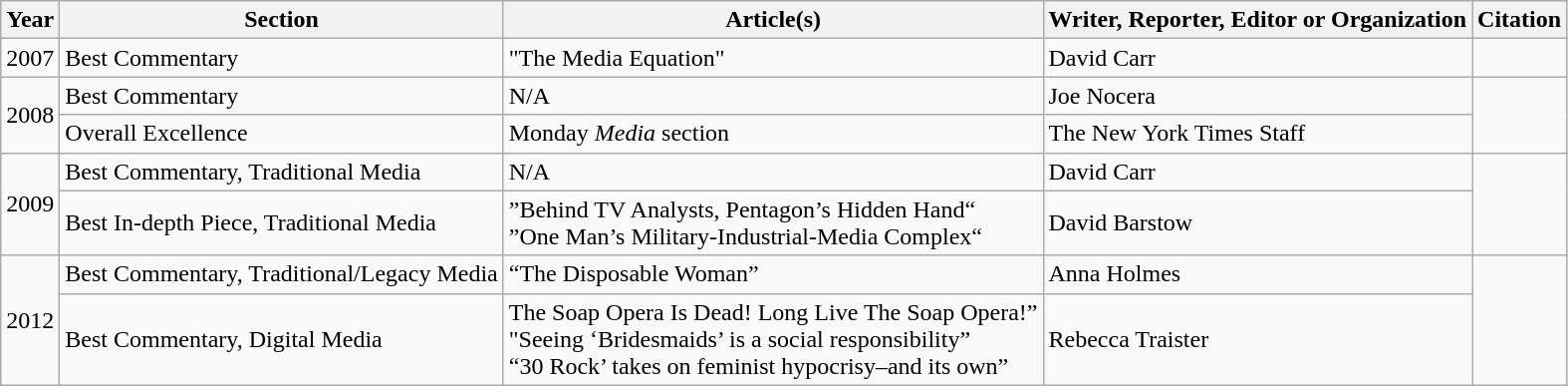<table class="wikitable">
<tr>
<th>Year</th>
<th>Section</th>
<th>Article(s)</th>
<th>Writer, Reporter, Editor or Organization</th>
<th>Citation</th>
</tr>
<tr>
<td>2007</td>
<td>Best Commentary</td>
<td>"The Media Equation"</td>
<td>David Carr</td>
<td></td>
</tr>
<tr>
<td rowspan="2">2008</td>
<td>Best Commentary</td>
<td>N/A</td>
<td>Joe Nocera</td>
<td rowspan="2"></td>
</tr>
<tr>
<td>Overall Excellence</td>
<td>Monday <em>Media</em> section</td>
<td>The New York Times Staff</td>
</tr>
<tr>
<td rowspan="2">2009</td>
<td>Best Commentary, Traditional Media</td>
<td>N/A</td>
<td>David Carr</td>
<td rowspan="2"></td>
</tr>
<tr>
<td>Best In-depth Piece, Traditional Media</td>
<td>”Behind TV Analysts, Pentagon’s Hidden Hand“<br>”One Man’s Military-Industrial-Media Complex“</td>
<td>David Barstow</td>
</tr>
<tr>
<td rowspan="2">2012</td>
<td>Best Commentary, Traditional/Legacy Media</td>
<td>“The Disposable Woman”</td>
<td>Anna Holmes</td>
<td rowspan="2"></td>
</tr>
<tr>
<td>Best Commentary, Digital Media</td>
<td>The Soap Opera Is Dead! Long Live The Soap Opera!”<br>"Seeing ‘Bridesmaids’ is a social responsibility”<br>“30 Rock’ takes on feminist hypocrisy–and its own”</td>
<td>Rebecca Traister</td>
</tr>
</table>
